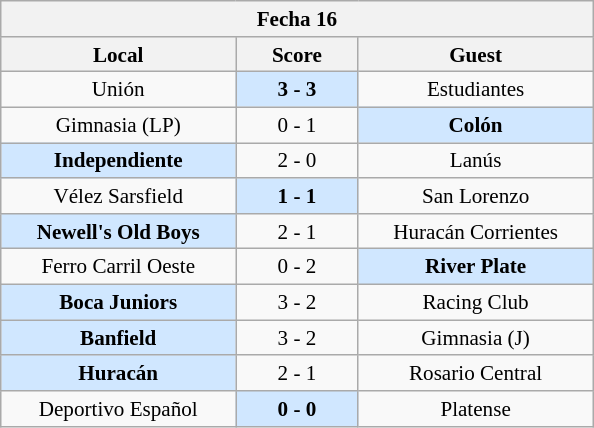<table class="wikitable nowrap" style="font-size:88%; float:left; margin-right:1em;">
<tr>
<th colspan=3 align=center>Fecha 16</th>
</tr>
<tr>
<th width="150">Local</th>
<th width="75">Score</th>
<th width="150">Guest</th>
</tr>
<tr align=center>
<td>Unión</td>
<td bgcolor=#D0E7FF><strong>3 - 3</strong></td>
<td>Estudiantes</td>
</tr>
<tr align=center>
<td>Gimnasia (LP)</td>
<td>0 - 1</td>
<td bgcolor=#D0E7FF><strong>Colón</strong></td>
</tr>
<tr align=center>
<td bgcolor=#D0E7FF><strong>Independiente</strong></td>
<td>2 - 0</td>
<td>Lanús</td>
</tr>
<tr align=center>
<td>Vélez Sarsfield</td>
<td bgcolor=#D0E7FF><strong>1 - 1</strong></td>
<td>San Lorenzo</td>
</tr>
<tr align=center>
<td bgcolor=#D0E7FF><strong>Newell's Old Boys</strong></td>
<td>2 - 1</td>
<td>Huracán Corrientes</td>
</tr>
<tr align=center>
<td>Ferro Carril Oeste</td>
<td>0 - 2</td>
<td bgcolor=#D0E7FF><strong>River Plate</strong></td>
</tr>
<tr align=center>
<td bgcolor=#D0E7FF><strong>Boca Juniors</strong></td>
<td>3 - 2</td>
<td>Racing Club</td>
</tr>
<tr align=center>
<td bgcolor=#D0E7FF><strong>Banfield</strong></td>
<td>3 - 2</td>
<td>Gimnasia (J)</td>
</tr>
<tr align=center>
<td bgcolor=#D0E7FF><strong>Huracán</strong></td>
<td>2 - 1</td>
<td>Rosario Central</td>
</tr>
<tr align=center>
<td>Deportivo Español</td>
<td bgcolor=#D0E7FF><strong>0 - 0</strong></td>
<td>Platense</td>
</tr>
</table>
